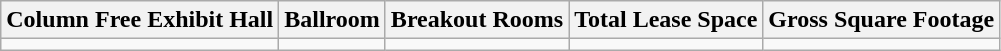<table class="wikitable" border="1">
<tr>
<th>Column Free Exhibit Hall</th>
<th>Ballroom</th>
<th>Breakout Rooms</th>
<th>Total Lease Space</th>
<th>Gross Square Footage</th>
</tr>
<tr>
<td></td>
<td></td>
<td></td>
<td></td>
<td></td>
</tr>
</table>
